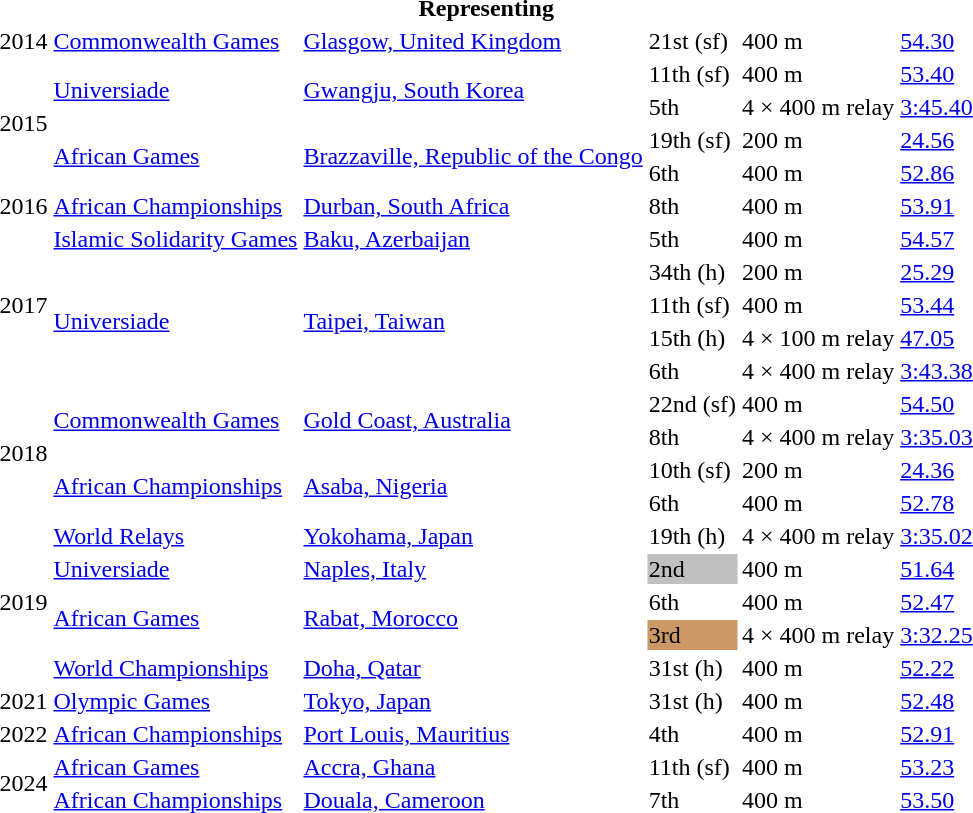<table>
<tr>
<th colspan="6">Representing </th>
</tr>
<tr>
<td>2014</td>
<td><a href='#'>Commonwealth Games</a></td>
<td><a href='#'>Glasgow, United Kingdom</a></td>
<td>21st (sf)</td>
<td>400 m</td>
<td><a href='#'>54.30</a></td>
</tr>
<tr>
<td rowspan=4>2015</td>
<td rowspan=2><a href='#'>Universiade</a></td>
<td rowspan=2><a href='#'>Gwangju, South Korea</a></td>
<td>11th (sf)</td>
<td>400 m</td>
<td><a href='#'>53.40</a></td>
</tr>
<tr>
<td>5th</td>
<td>4 × 400 m relay</td>
<td><a href='#'>3:45.40</a></td>
</tr>
<tr>
<td rowspan=2><a href='#'>African Games</a></td>
<td rowspan=2><a href='#'>Brazzaville, Republic of the Congo</a></td>
<td>19th (sf)</td>
<td>200 m</td>
<td><a href='#'>24.56</a></td>
</tr>
<tr>
<td>6th</td>
<td>400 m</td>
<td><a href='#'>52.86</a></td>
</tr>
<tr>
<td>2016</td>
<td><a href='#'>African Championships</a></td>
<td><a href='#'>Durban, South Africa</a></td>
<td>8th</td>
<td>400 m</td>
<td><a href='#'>53.91</a></td>
</tr>
<tr>
<td rowspan=5>2017</td>
<td><a href='#'>Islamic Solidarity Games</a></td>
<td><a href='#'>Baku, Azerbaijan</a></td>
<td>5th</td>
<td>400 m</td>
<td><a href='#'>54.57</a></td>
</tr>
<tr>
<td rowspan=4><a href='#'>Universiade</a></td>
<td rowspan=4><a href='#'>Taipei, Taiwan</a></td>
<td>34th (h)</td>
<td>200 m</td>
<td><a href='#'>25.29</a></td>
</tr>
<tr>
<td>11th (sf)</td>
<td>400 m</td>
<td><a href='#'>53.44</a></td>
</tr>
<tr>
<td>15th (h)</td>
<td>4 × 100 m relay</td>
<td><a href='#'>47.05</a></td>
</tr>
<tr>
<td>6th</td>
<td>4 × 400 m relay</td>
<td><a href='#'>3:43.38</a></td>
</tr>
<tr>
<td rowspan=4>2018</td>
<td rowspan=2><a href='#'>Commonwealth Games</a></td>
<td rowspan=2><a href='#'>Gold Coast, Australia</a></td>
<td>22nd (sf)</td>
<td>400 m</td>
<td><a href='#'>54.50</a></td>
</tr>
<tr>
<td>8th</td>
<td>4 × 400 m relay</td>
<td><a href='#'>3:35.03</a></td>
</tr>
<tr>
<td rowspan=2><a href='#'>African Championships</a></td>
<td rowspan=2><a href='#'>Asaba, Nigeria</a></td>
<td>10th (sf)</td>
<td>200 m</td>
<td><a href='#'>24.36</a></td>
</tr>
<tr>
<td>6th</td>
<td>400 m</td>
<td><a href='#'>52.78</a></td>
</tr>
<tr>
<td rowspan=5>2019</td>
<td><a href='#'>World Relays</a></td>
<td><a href='#'>Yokohama, Japan</a></td>
<td>19th (h)</td>
<td>4 × 400 m relay</td>
<td><a href='#'>3:35.02</a></td>
</tr>
<tr>
<td><a href='#'>Universiade</a></td>
<td><a href='#'>Naples, Italy</a></td>
<td bgcolor=silver>2nd</td>
<td>400 m</td>
<td><a href='#'>51.64</a></td>
</tr>
<tr>
<td rowspan=2><a href='#'>African Games</a></td>
<td rowspan=2><a href='#'>Rabat, Morocco</a></td>
<td>6th</td>
<td>400 m</td>
<td><a href='#'>52.47</a></td>
</tr>
<tr>
<td bgcolor=cc9966>3rd</td>
<td>4 × 400 m relay</td>
<td><a href='#'>3:32.25</a></td>
</tr>
<tr>
<td><a href='#'>World Championships</a></td>
<td><a href='#'>Doha, Qatar</a></td>
<td>31st (h)</td>
<td>400 m</td>
<td><a href='#'>52.22</a></td>
</tr>
<tr>
<td>2021</td>
<td><a href='#'>Olympic Games</a></td>
<td><a href='#'>Tokyo, Japan</a></td>
<td>31st (h)</td>
<td>400 m</td>
<td><a href='#'>52.48</a></td>
</tr>
<tr>
<td>2022</td>
<td><a href='#'>African Championships</a></td>
<td><a href='#'>Port Louis, Mauritius</a></td>
<td>4th</td>
<td>400 m</td>
<td><a href='#'>52.91</a></td>
</tr>
<tr>
<td rowspan=2>2024</td>
<td><a href='#'>African Games</a></td>
<td><a href='#'>Accra, Ghana</a></td>
<td>11th (sf)</td>
<td>400 m</td>
<td><a href='#'>53.23</a></td>
</tr>
<tr>
<td><a href='#'>African Championships</a></td>
<td><a href='#'>Douala, Cameroon</a></td>
<td>7th</td>
<td>400 m</td>
<td><a href='#'>53.50</a></td>
</tr>
</table>
